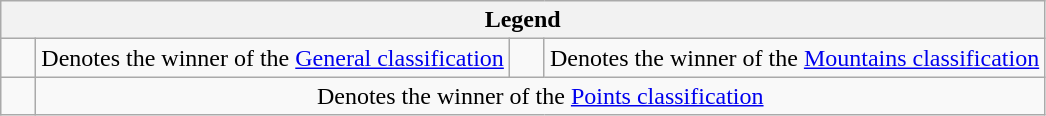<table class="wikitable">
<tr>
<th colspan=4>Legend</th>
</tr>
<tr>
<td>    </td>
<td>Denotes the winner of the <a href='#'>General classification</a></td>
<td>    </td>
<td>Denotes the winner of the <a href='#'>Mountains classification</a></td>
</tr>
<tr>
<td>    </td>
<td colspan="3" align=center>Denotes the winner of the <a href='#'>Points classification</a></td>
</tr>
</table>
